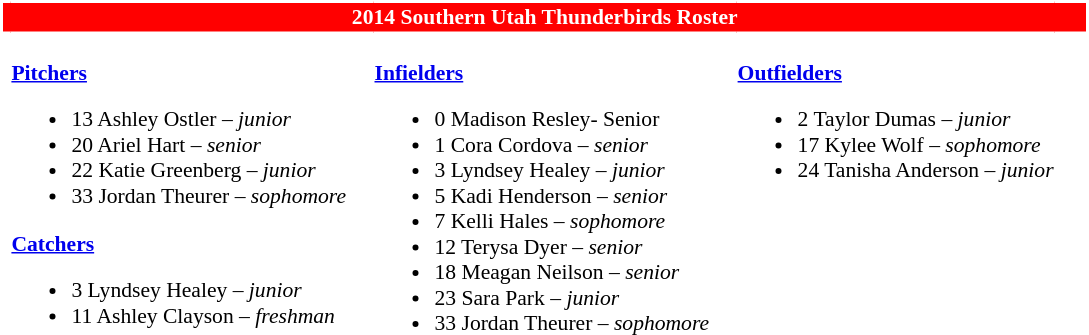<table class="toccolours" style="border-collapse:collapse; font-size:90%;">
<tr>
<td colspan="7" style="text-align:center; background:#FF0000; color:#FFFFFF; border: 2px solid #FFFFFF;"><strong>2014 Southern Utah Thunderbirds Roster</strong></td>
</tr>
<tr>
</tr>
<tr>
<td width="03"> </td>
<td valign="top"><br><strong><a href='#'>Pitchers</a></strong><ul><li>13 Ashley Ostler – <em>junior</em></li><li>20 Ariel Hart – <em>senior</em></li><li>22 Katie Greenberg – <em>junior</em></li><li>33 Jordan Theurer – <em>sophomore</em></li></ul><strong><a href='#'>Catchers</a></strong><ul><li>3 Lyndsey Healey – <em>junior</em></li><li>11 Ashley Clayson – <em>freshman</em></li></ul></td>
<td width="15"> </td>
<td valign="top"><br><strong><a href='#'>Infielders</a></strong><ul><li>0 Madison Resley- Senior</li><li>1 Cora Cordova – <em>senior</em></li><li>3 Lyndsey Healey – <em>junior</em></li><li>5 Kadi Henderson – <em>senior</em></li><li>7 Kelli Hales – <em>sophomore</em></li><li>12 Terysa Dyer – <em>senior</em></li><li>18 Meagan Neilson – <em>senior</em></li><li>23 Sara Park – <em>junior</em></li><li>33 Jordan Theurer – <em>sophomore</em></li></ul></td>
<td width="15"> </td>
<td valign="top"><br><strong><a href='#'>Outfielders</a></strong><ul><li>2 Taylor Dumas – <em>junior</em></li><li>17 Kylee Wolf – <em>sophomore</em></li><li>24 Tanisha Anderson – <em>junior</em></li></ul></td>
<td width="20"> </td>
</tr>
</table>
